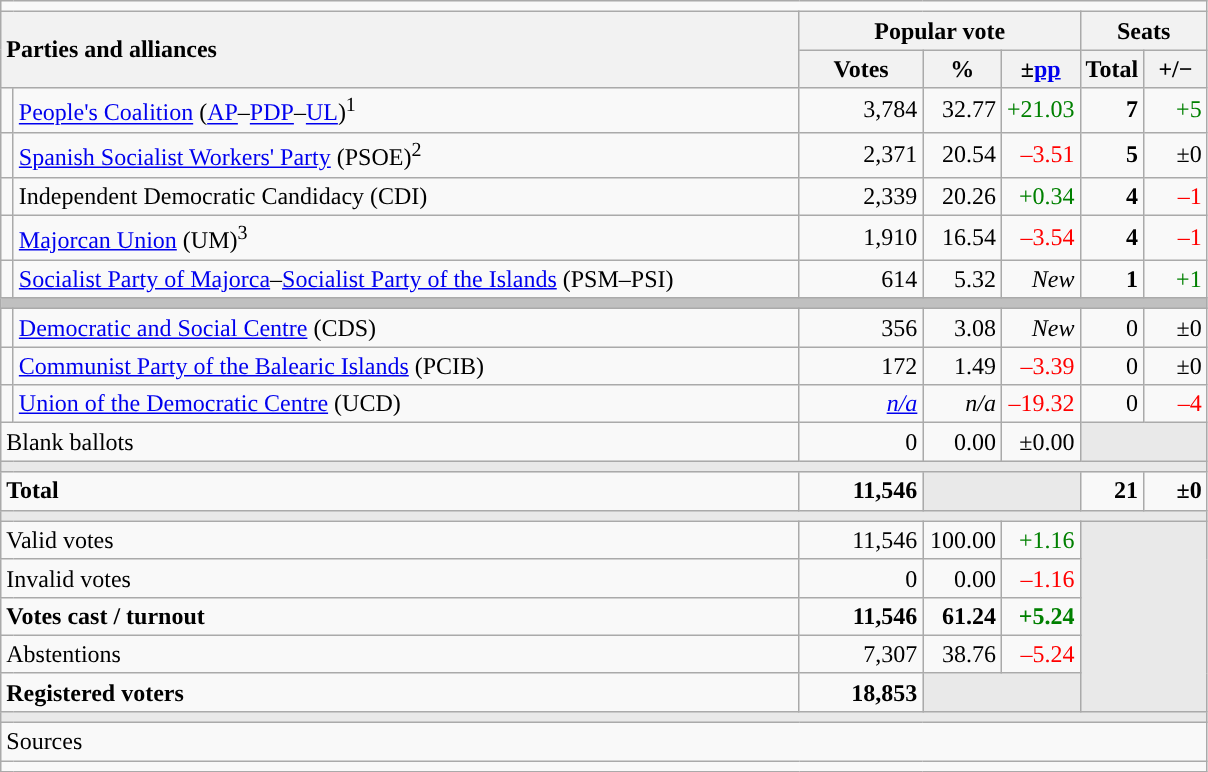<table class="wikitable" style="text-align:right;">
<tr>
<td colspan="7"></td>
</tr>
<tr>
<th style="text-align:left;" rowspan="2" colspan="2" width="525">Parties and alliances</th>
<th colspan="3">Popular vote</th>
<th colspan="2">Seats</th>
</tr>
<tr>
<th width="75">Votes</th>
<th width="45">%</th>
<th width="45">±<a href='#'>pp</a></th>
<th width="35">Total</th>
<th width="35">+/−</th>
</tr>
<tr>
<td width="1" style="color:inherit;background:"></td>
<td align="left"><a href='#'>People's Coalition</a> (<a href='#'>AP</a>–<a href='#'>PDP</a>–<a href='#'>UL</a>)<sup>1</sup></td>
<td>3,784</td>
<td>32.77</td>
<td style="color:green;">+21.03</td>
<td><strong>7</strong></td>
<td style="color:green;">+5</td>
</tr>
<tr>
<td style="color:inherit;background:"></td>
<td align="left"><a href='#'>Spanish Socialist Workers' Party</a> (PSOE)<sup>2</sup></td>
<td>2,371</td>
<td>20.54</td>
<td style="color:red;">–3.51</td>
<td><strong>5</strong></td>
<td>±0</td>
</tr>
<tr>
<td style="color:inherit;background:"></td>
<td align="left">Independent Democratic Candidacy (CDI)</td>
<td>2,339</td>
<td>20.26</td>
<td style="color:green;">+0.34</td>
<td><strong>4</strong></td>
<td style="color:red;">–1</td>
</tr>
<tr>
<td style="color:inherit;background:"></td>
<td align="left"><a href='#'>Majorcan Union</a> (UM)<sup>3</sup></td>
<td>1,910</td>
<td>16.54</td>
<td style="color:red;">–3.54</td>
<td><strong>4</strong></td>
<td style="color:red;">–1</td>
</tr>
<tr>
<td style="color:inherit;background:"></td>
<td align="left"><a href='#'>Socialist Party of Majorca</a>–<a href='#'>Socialist Party of the Islands</a> (PSM–PSI)</td>
<td>614</td>
<td>5.32</td>
<td><em>New</em></td>
<td><strong>1</strong></td>
<td style="color:green;">+1</td>
</tr>
<tr>
<td colspan="7" bgcolor="#C0C0C0"></td>
</tr>
<tr>
<td style="color:inherit;background:"></td>
<td align="left"><a href='#'>Democratic and Social Centre</a> (CDS)</td>
<td>356</td>
<td>3.08</td>
<td><em>New</em></td>
<td>0</td>
<td>±0</td>
</tr>
<tr>
<td style="color:inherit;background:"></td>
<td align="left"><a href='#'>Communist Party of the Balearic Islands</a> (PCIB)</td>
<td>172</td>
<td>1.49</td>
<td style="color:red;">–3.39</td>
<td>0</td>
<td>±0</td>
</tr>
<tr>
<td style="color:inherit;background:"></td>
<td align="left"><a href='#'>Union of the Democratic Centre</a> (UCD)</td>
<td><em><a href='#'>n/a</a></em></td>
<td><em>n/a</em></td>
<td style="color:red;">–19.32</td>
<td>0</td>
<td style="color:red;">–4</td>
</tr>
<tr>
<td align="left" colspan="2">Blank ballots</td>
<td>0</td>
<td>0.00</td>
<td>±0.00</td>
<td bgcolor="#E9E9E9" colspan="2"></td>
</tr>
<tr>
<td colspan="7" bgcolor="#E9E9E9"></td>
</tr>
<tr style="font-weight:bold;">
<td align="left" colspan="2">Total</td>
<td>11,546</td>
<td bgcolor="#E9E9E9" colspan="2"></td>
<td>21</td>
<td>±0</td>
</tr>
<tr>
<td colspan="7" bgcolor="#E9E9E9"></td>
</tr>
<tr>
<td align="left" colspan="2">Valid votes</td>
<td>11,546</td>
<td>100.00</td>
<td style="color:green;">+1.16</td>
<td bgcolor="#E9E9E9" colspan="2" rowspan="5"></td>
</tr>
<tr>
<td align="left" colspan="2">Invalid votes</td>
<td>0</td>
<td>0.00</td>
<td style="color:red;">–1.16</td>
</tr>
<tr style="font-weight:bold;">
<td align="left" colspan="2">Votes cast / turnout</td>
<td>11,546</td>
<td>61.24</td>
<td style="color:green;">+5.24</td>
</tr>
<tr>
<td align="left" colspan="2">Abstentions</td>
<td>7,307</td>
<td>38.76</td>
<td style="color:red;">–5.24</td>
</tr>
<tr style="font-weight:bold;">
<td align="left" colspan="2">Registered voters</td>
<td>18,853</td>
<td bgcolor="#E9E9E9" colspan="2"></td>
</tr>
<tr>
<td colspan="7" bgcolor="#E9E9E9"></td>
</tr>
<tr>
<td align="left" colspan="7">Sources</td>
</tr>
<tr>
<td colspan="7" style="text-align:left; max-width:790px;"></td>
</tr>
</table>
